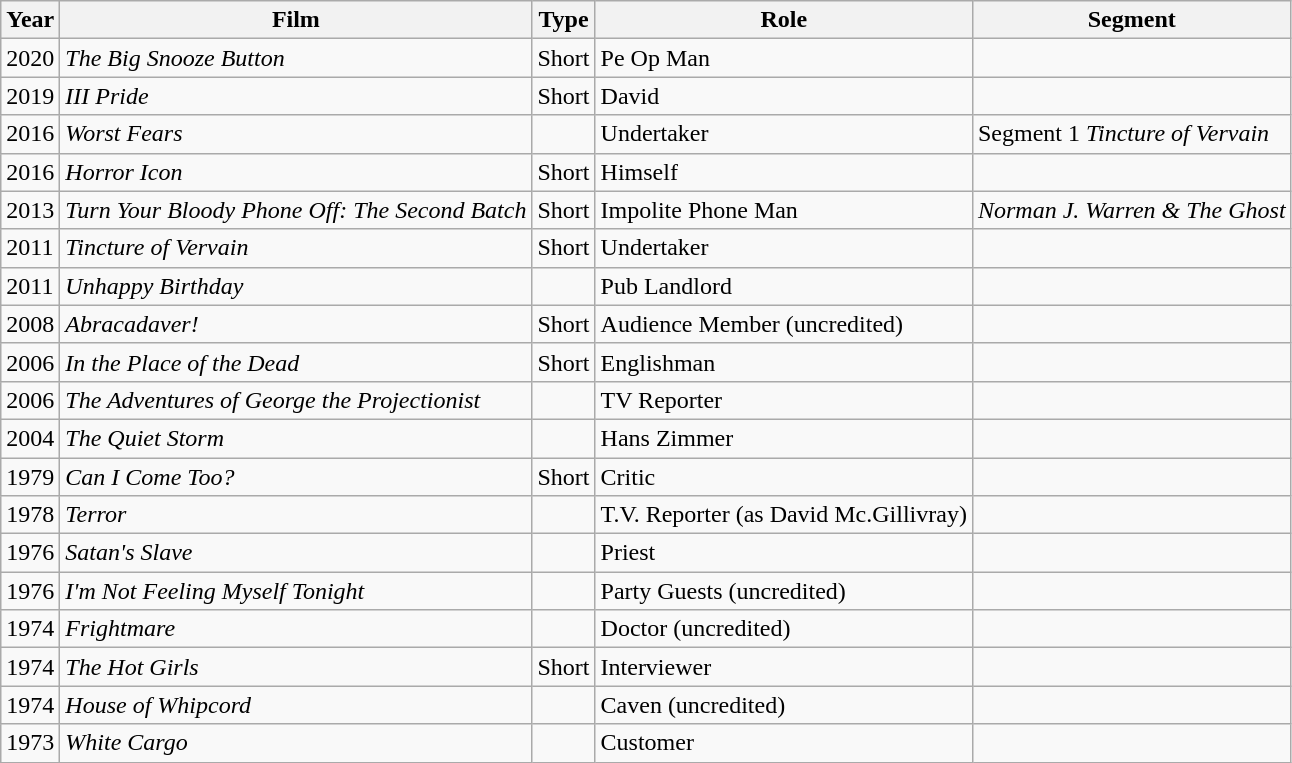<table class="wikitable sortable plainrowheaders">
<tr>
<th scope="col">Year</th>
<th scope="col">Film</th>
<th scope="col">Type</th>
<th scope="col">Role</th>
<th scope="col">Segment</th>
</tr>
<tr>
<td>2020</td>
<td><em>The Big Snooze Button</em></td>
<td>Short</td>
<td>Pe Op Man</td>
<td></td>
</tr>
<tr>
<td>2019</td>
<td><em>III Pride</em></td>
<td>Short</td>
<td>David</td>
<td></td>
</tr>
<tr>
<td>2016</td>
<td><em>Worst Fears</em></td>
<td></td>
<td>Undertaker</td>
<td>Segment 1 <em>Tincture of Vervain</em></td>
</tr>
<tr>
<td>2016</td>
<td><em>Horror Icon</em></td>
<td>Short</td>
<td>Himself</td>
<td></td>
</tr>
<tr>
<td>2013</td>
<td><em>Turn Your Bloody Phone Off: The Second Batch</em></td>
<td>Short</td>
<td>Impolite Phone Man</td>
<td><em>Norman J. Warren & The Ghost</em></td>
</tr>
<tr>
<td>2011</td>
<td><em>Tincture of Vervain</em></td>
<td>Short</td>
<td>Undertaker</td>
<td></td>
</tr>
<tr>
<td>2011</td>
<td><em>Unhappy Birthday</em></td>
<td></td>
<td>Pub Landlord</td>
<td></td>
</tr>
<tr>
<td>2008</td>
<td><em>Abracadaver!</em></td>
<td>Short</td>
<td>Audience Member (uncredited)</td>
<td></td>
</tr>
<tr>
<td>2006</td>
<td><em>In the Place of the Dead</em></td>
<td>Short</td>
<td>Englishman</td>
<td></td>
</tr>
<tr>
<td>2006</td>
<td><em>The Adventures of George the Projectionist</em></td>
<td></td>
<td>TV Reporter</td>
<td></td>
</tr>
<tr>
<td>2004</td>
<td><em>The Quiet Storm</em></td>
<td></td>
<td>Hans Zimmer</td>
<td></td>
</tr>
<tr>
<td>1979</td>
<td><em>Can I Come Too?</em></td>
<td>Short</td>
<td>Critic</td>
<td></td>
</tr>
<tr>
<td>1978</td>
<td><em>Terror</em></td>
<td></td>
<td>T.V. Reporter (as David Mc.Gillivray)</td>
<td></td>
</tr>
<tr>
<td>1976</td>
<td><em>Satan's Slave</em></td>
<td></td>
<td>Priest</td>
<td></td>
</tr>
<tr>
<td>1976</td>
<td><em>I'm Not Feeling Myself Tonight</em></td>
<td></td>
<td>Party Guests (uncredited)</td>
<td></td>
</tr>
<tr>
<td>1974</td>
<td><em>Frightmare</em></td>
<td></td>
<td>Doctor (uncredited)</td>
<td></td>
</tr>
<tr>
<td>1974</td>
<td><em>The Hot Girls</em></td>
<td>Short</td>
<td>Interviewer</td>
<td></td>
</tr>
<tr>
<td>1974</td>
<td><em>House of Whipcord</em></td>
<td></td>
<td>Caven (uncredited)</td>
<td></td>
</tr>
<tr>
<td>1973</td>
<td><em>White Cargo</em></td>
<td></td>
<td>Customer</td>
<td></td>
</tr>
</table>
